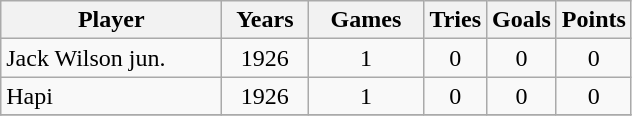<table class="wikitable" style="text-align:center;">
<tr>
<th width=140>Player</th>
<th width=50 abbr="Years">Years</th>
<th width=70 abbr="Appearances">Games</th>
<th width=15 abbr="Tries">Tries</th>
<th width=15 abbr="Goals">Goals</th>
<th width=15 abbr="Points">Points</th>
</tr>
<tr>
<td style="text-align:left;">Jack Wilson jun.</td>
<td style=>1926</td>
<td>1</td>
<td>0</td>
<td>0</td>
<td>0</td>
</tr>
<tr>
<td style="text-align:left;">Hapi</td>
<td style=>1926</td>
<td>1</td>
<td>0</td>
<td>0</td>
<td>0</td>
</tr>
<tr>
</tr>
</table>
